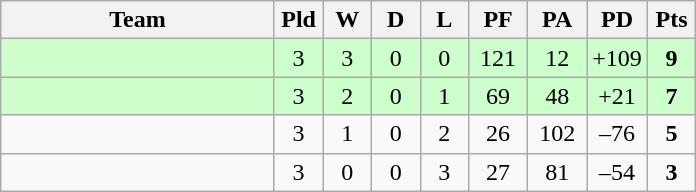<table class="wikitable" style="text-align:center;">
<tr>
<th width=175>Team</th>
<th width=25 abbr="Played">Pld</th>
<th width=25 abbr="Won">W</th>
<th width=25 abbr="Drawn">D</th>
<th width=25 abbr="Lost">L</th>
<th width=32 abbr="Points for">PF</th>
<th width=32 abbr="Points against">PA</th>
<th width=32 abbr="Points difference">PD</th>
<th width=25 abbr="Points">Pts</th>
</tr>
<tr bgcolor=ccffcc>
<td align=left></td>
<td>3</td>
<td>3</td>
<td>0</td>
<td>0</td>
<td>121</td>
<td>12</td>
<td>+109</td>
<td><strong>9</strong></td>
</tr>
<tr bgcolor=ccffcc>
<td align=left></td>
<td>3</td>
<td>2</td>
<td>0</td>
<td>1</td>
<td>69</td>
<td>48</td>
<td>+21</td>
<td><strong>7</strong></td>
</tr>
<tr>
<td align=left></td>
<td>3</td>
<td>1</td>
<td>0</td>
<td>2</td>
<td>26</td>
<td>102</td>
<td>–76</td>
<td><strong>5</strong></td>
</tr>
<tr>
<td align=left></td>
<td>3</td>
<td>0</td>
<td>0</td>
<td>3</td>
<td>27</td>
<td>81</td>
<td>–54</td>
<td><strong>3</strong></td>
</tr>
</table>
